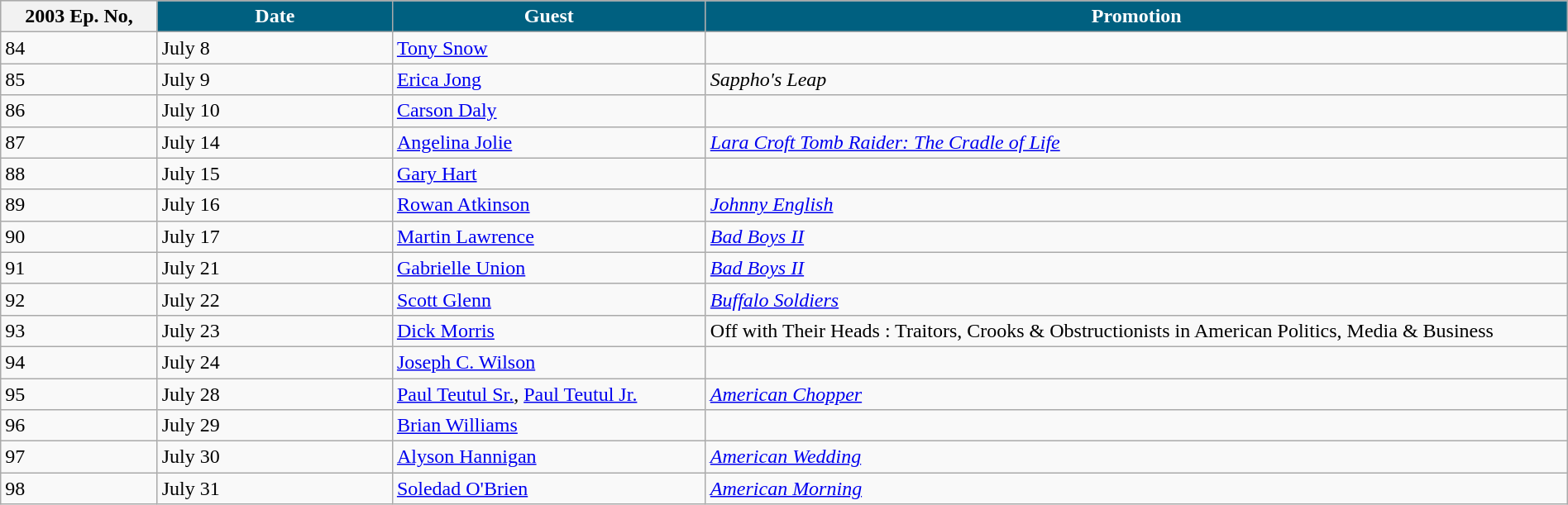<table class="wikitable" width="100%">
<tr bgcolor="#CCCCCC">
<th>2003 Ep. No,</th>
<th width="15%" style="background:#006080; color:#FFFFFF">Date</th>
<th width="20%" style="background:#006080; color:#FFFFFF">Guest</th>
<th width="55%" style="background:#006080; color:#FFFFFF">Promotion</th>
</tr>
<tr>
<td>84</td>
<td>July 8</td>
<td><a href='#'>Tony Snow</a></td>
<td></td>
</tr>
<tr>
<td>85</td>
<td>July 9</td>
<td><a href='#'>Erica Jong</a></td>
<td><em>Sappho's Leap</em></td>
</tr>
<tr>
<td>86</td>
<td>July 10</td>
<td><a href='#'>Carson Daly</a></td>
<td></td>
</tr>
<tr>
<td>87</td>
<td>July 14</td>
<td><a href='#'>Angelina Jolie</a></td>
<td><em><a href='#'>Lara Croft Tomb Raider: The Cradle of Life</a></em></td>
</tr>
<tr>
<td>88</td>
<td>July 15</td>
<td><a href='#'>Gary Hart</a></td>
<td></td>
</tr>
<tr>
<td>89</td>
<td>July 16</td>
<td><a href='#'>Rowan Atkinson</a></td>
<td><em><a href='#'>Johnny English</a></em></td>
</tr>
<tr>
<td>90</td>
<td>July 17</td>
<td><a href='#'>Martin Lawrence</a></td>
<td><em><a href='#'>Bad Boys II</a></em></td>
</tr>
<tr>
<td>91</td>
<td>July 21</td>
<td><a href='#'>Gabrielle Union</a></td>
<td><em><a href='#'>Bad Boys II</a></em></td>
</tr>
<tr>
<td>92</td>
<td>July 22</td>
<td><a href='#'>Scott Glenn</a></td>
<td><em><a href='#'>Buffalo Soldiers</a></em></td>
</tr>
<tr>
<td>93</td>
<td>July 23</td>
<td><a href='#'>Dick Morris</a></td>
<td>Off with Their Heads : Traitors, Crooks & Obstructionists in American Politics, Media & Business</td>
</tr>
<tr>
<td>94</td>
<td>July 24</td>
<td><a href='#'>Joseph C. Wilson</a></td>
<td></td>
</tr>
<tr>
<td>95</td>
<td>July 28</td>
<td><a href='#'>Paul Teutul Sr.</a>, <a href='#'>Paul Teutul Jr.</a></td>
<td><em><a href='#'>American Chopper</a></em></td>
</tr>
<tr>
<td>96</td>
<td>July 29</td>
<td><a href='#'>Brian Williams</a></td>
<td></td>
</tr>
<tr>
<td>97</td>
<td>July 30</td>
<td><a href='#'>Alyson Hannigan</a></td>
<td><em><a href='#'>American Wedding</a></em></td>
</tr>
<tr>
<td>98</td>
<td>July 31</td>
<td><a href='#'>Soledad O'Brien</a></td>
<td><em><a href='#'>American Morning</a></em></td>
</tr>
</table>
